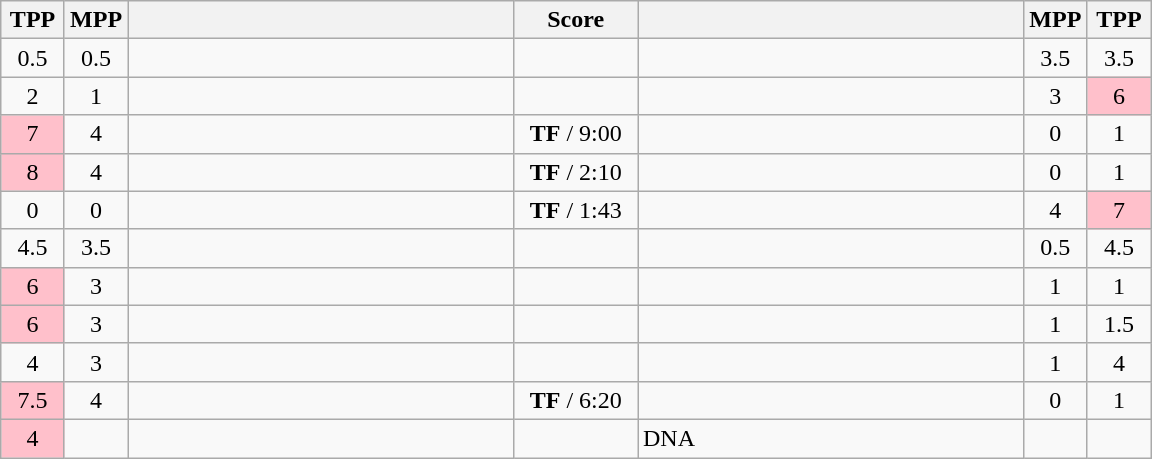<table class="wikitable" style="text-align: center;" |>
<tr>
<th width="35">TPP</th>
<th width="35">MPP</th>
<th width="250"></th>
<th width="75">Score</th>
<th width="250"></th>
<th width="35">MPP</th>
<th width="35">TPP</th>
</tr>
<tr>
<td>0.5</td>
<td>0.5</td>
<td style="text-align:left;"><strong></strong></td>
<td></td>
<td style="text-align:left;"></td>
<td>3.5</td>
<td>3.5</td>
</tr>
<tr>
<td>2</td>
<td>1</td>
<td style="text-align:left;"><strong></strong></td>
<td></td>
<td style="text-align:left;"></td>
<td>3</td>
<td bgcolor=pink>6</td>
</tr>
<tr>
<td bgcolor=pink>7</td>
<td>4</td>
<td style="text-align:left;"></td>
<td><strong>TF</strong> / 9:00</td>
<td style="text-align:left;"><strong></strong></td>
<td>0</td>
<td>1</td>
</tr>
<tr>
<td bgcolor=pink>8</td>
<td>4</td>
<td style="text-align:left;"></td>
<td><strong>TF</strong> / 2:10</td>
<td style="text-align:left;"><strong></strong></td>
<td>0</td>
<td>1</td>
</tr>
<tr>
<td>0</td>
<td>0</td>
<td style="text-align:left;"><strong></strong></td>
<td><strong>TF</strong> / 1:43</td>
<td style="text-align:left;"></td>
<td>4</td>
<td bgcolor=pink>7</td>
</tr>
<tr>
<td>4.5</td>
<td>3.5</td>
<td style="text-align:left;"></td>
<td></td>
<td style="text-align:left;"><strong></strong></td>
<td>0.5</td>
<td>4.5</td>
</tr>
<tr>
<td bgcolor=pink>6</td>
<td>3</td>
<td style="text-align:left;"></td>
<td></td>
<td style="text-align:left;"><strong></strong></td>
<td>1</td>
<td>1</td>
</tr>
<tr>
<td bgcolor=pink>6</td>
<td>3</td>
<td style="text-align:left;"></td>
<td></td>
<td style="text-align:left;"><strong></strong></td>
<td>1</td>
<td>1.5</td>
</tr>
<tr>
<td>4</td>
<td>3</td>
<td style="text-align:left;"></td>
<td></td>
<td style="text-align:left;"><strong></strong></td>
<td>1</td>
<td>4</td>
</tr>
<tr>
<td bgcolor=pink>7.5</td>
<td>4</td>
<td style="text-align:left;"></td>
<td><strong>TF</strong> / 6:20</td>
<td style="text-align:left;"><strong></strong></td>
<td>0</td>
<td>1</td>
</tr>
<tr>
<td bgcolor=pink>4</td>
<td></td>
<td style="text-align:left;"></td>
<td></td>
<td style="text-align:left;">DNA</td>
<td></td>
<td></td>
</tr>
</table>
